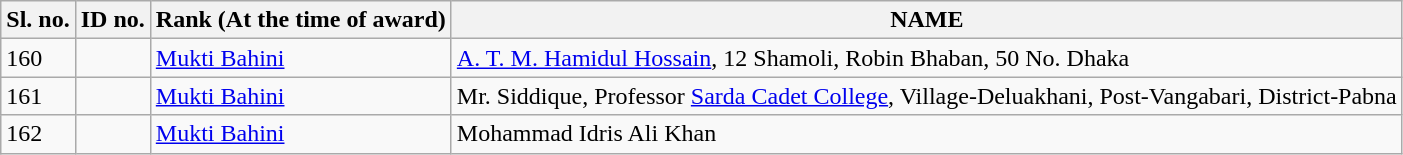<table class ="wikitable">
<tr>
<th>Sl. no.</th>
<th>ID no.</th>
<th>Rank (At the time of award)</th>
<th>NAME</th>
</tr>
<tr>
<td>160</td>
<td></td>
<td><a href='#'>Mukti Bahini</a></td>
<td><a href='#'>A. T. M. Hamidul Hossain</a>, 12 Shamoli, Robin Bhaban, 50 No. Dhaka</td>
</tr>
<tr>
<td>161</td>
<td></td>
<td><a href='#'>Mukti Bahini</a></td>
<td>Mr. Siddique, Professor <a href='#'>Sarda Cadet College</a>, Village-Deluakhani, Post-Vangabari, District-Pabna</td>
</tr>
<tr>
<td>162</td>
<td></td>
<td><a href='#'>Mukti Bahini</a></td>
<td>Mohammad Idris Ali Khan</td>
</tr>
</table>
